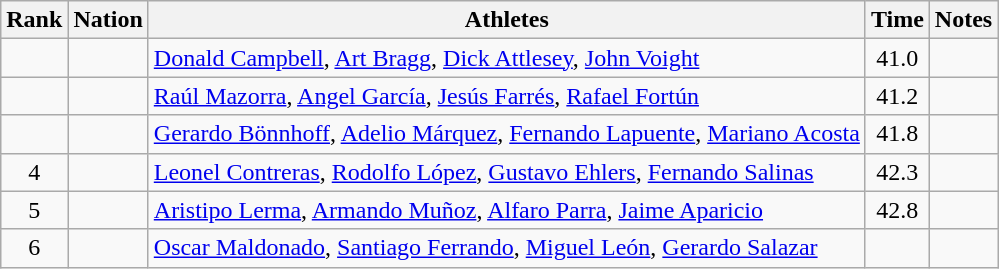<table class="wikitable sortable" style="text-align:center">
<tr>
<th>Rank</th>
<th>Nation</th>
<th>Athletes</th>
<th>Time</th>
<th>Notes</th>
</tr>
<tr>
<td></td>
<td align=left></td>
<td align=left><a href='#'>Donald Campbell</a>, <a href='#'>Art Bragg</a>, <a href='#'>Dick Attlesey</a>, <a href='#'>John Voight</a></td>
<td>41.0</td>
<td></td>
</tr>
<tr>
<td></td>
<td align=left></td>
<td align=left><a href='#'>Raúl Mazorra</a>, <a href='#'>Angel García</a>, <a href='#'>Jesús Farrés</a>, <a href='#'>Rafael Fortún</a></td>
<td>41.2</td>
<td></td>
</tr>
<tr>
<td></td>
<td align=left></td>
<td align=left><a href='#'>Gerardo Bönnhoff</a>, <a href='#'>Adelio Márquez</a>, <a href='#'>Fernando Lapuente</a>, <a href='#'>Mariano Acosta</a></td>
<td>41.8</td>
<td></td>
</tr>
<tr>
<td>4</td>
<td align=left></td>
<td align=left><a href='#'>Leonel Contreras</a>, <a href='#'>Rodolfo López</a>, <a href='#'>Gustavo Ehlers</a>, <a href='#'>Fernando Salinas</a></td>
<td>42.3</td>
<td></td>
</tr>
<tr>
<td>5</td>
<td align=left></td>
<td align=left><a href='#'>Aristipo Lerma</a>, <a href='#'>Armando Muñoz</a>, <a href='#'>Alfaro Parra</a>, <a href='#'>Jaime Aparicio</a></td>
<td>42.8</td>
<td></td>
</tr>
<tr>
<td>6</td>
<td align=left></td>
<td align=left><a href='#'>Oscar Maldonado</a>, <a href='#'>Santiago Ferrando</a>, <a href='#'>Miguel León</a>, <a href='#'>Gerardo Salazar</a></td>
<td></td>
<td></td>
</tr>
</table>
